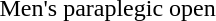<table>
<tr>
<td rowspan="2">Men's paraplegic open</td>
<td rowspan="2"></td>
<td rowspan="2"></td>
<td></td>
</tr>
<tr>
<td></td>
</tr>
</table>
